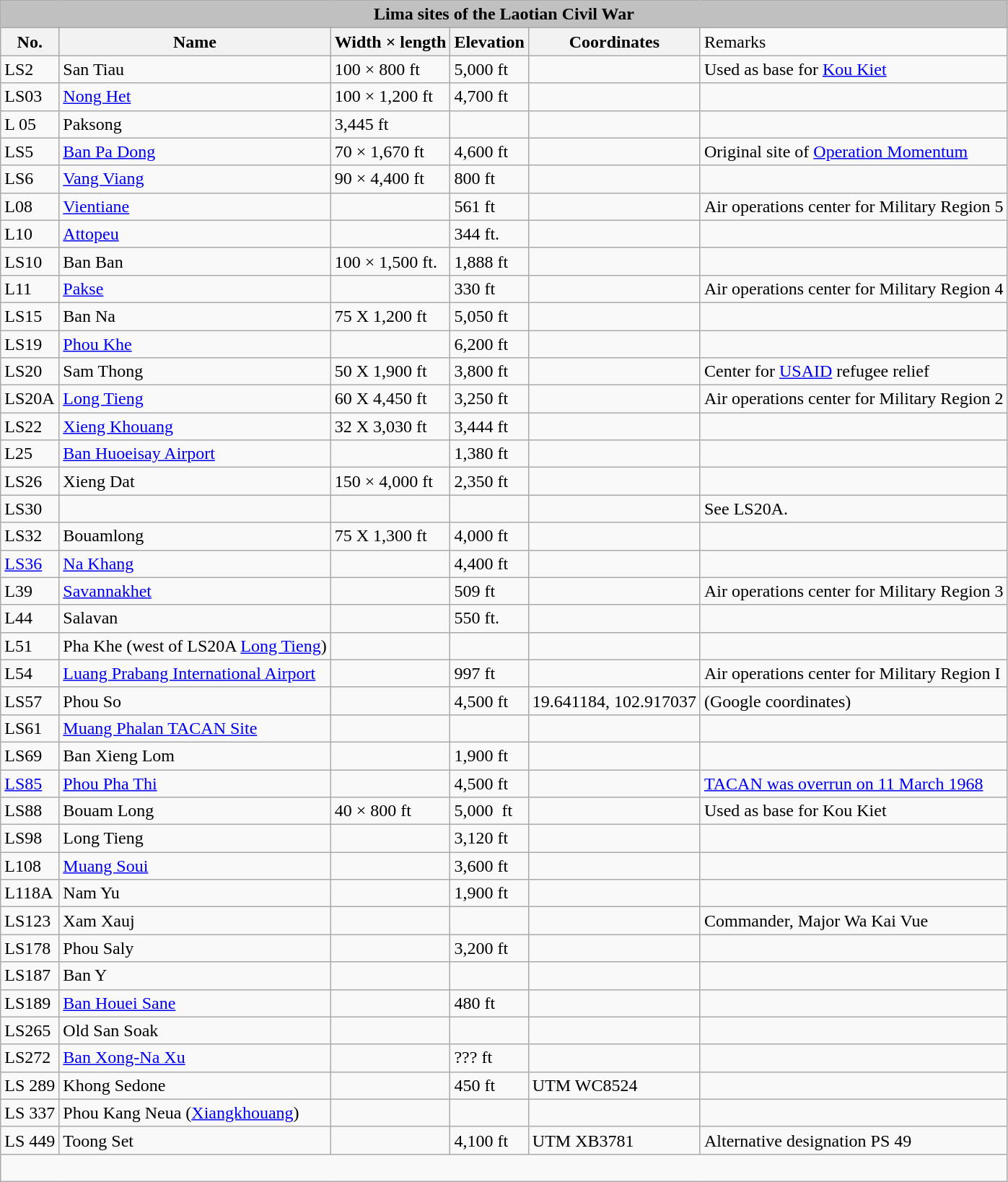<table class="wikitable" align="center">
<tr>
<td colspan="7" bgcolor="silver" align=center><strong>Lima sites of the Laotian Civil War</strong></td>
</tr>
<tr>
<th>No.</th>
<th>Name</th>
<th>Width × length</th>
<th>Elevation</th>
<th>Coordinates</th>
<td>Remarks</td>
</tr>
<tr>
<td>LS2</td>
<td>San Tiau</td>
<td>100 × 800 ft</td>
<td>5,000 ft</td>
<td></td>
<td>Used as base for <a href='#'>Kou Kiet</a></td>
</tr>
<tr>
<td>LS03</td>
<td><a href='#'>Nong Het</a></td>
<td>100 × 1,200 ft</td>
<td>4,700 ft</td>
<td></td>
<td></td>
</tr>
<tr>
<td>L 05</td>
<td>Paksong</td>
<td>3,445 ft</td>
<td></td>
<td></td>
<td></td>
</tr>
<tr>
<td>LS5</td>
<td><a href='#'>Ban Pa Dong</a></td>
<td>70 × 1,670 ft</td>
<td>4,600 ft</td>
<td></td>
<td>Original site of <a href='#'>Operation Momentum</a></td>
</tr>
<tr>
<td>LS6</td>
<td><a href='#'>Vang Viang</a></td>
<td>90 × 4,400 ft</td>
<td>800 ft</td>
<td></td>
<td></td>
</tr>
<tr>
<td>L08</td>
<td><a href='#'>Vientiane</a></td>
<td></td>
<td>561 ft</td>
<td></td>
<td>Air operations center for Military Region 5</td>
</tr>
<tr>
<td>L10</td>
<td><a href='#'>Attopeu</a></td>
<td></td>
<td>344 ft.</td>
<td></td>
<td></td>
</tr>
<tr>
<td>LS10</td>
<td>Ban Ban</td>
<td>100 × 1,500 ft.</td>
<td>1,888 ft</td>
<td></td>
<td></td>
</tr>
<tr>
<td>L11</td>
<td><a href='#'>Pakse</a></td>
<td></td>
<td>330 ft</td>
<td></td>
<td>Air operations center for Military Region 4</td>
</tr>
<tr>
<td>LS15</td>
<td>Ban Na</td>
<td>75 X 1,200 ft</td>
<td>5,050 ft</td>
<td></td>
<td></td>
</tr>
<tr>
<td>LS19</td>
<td><a href='#'>Phou Khe</a></td>
<td></td>
<td>6,200 ft</td>
<td></td>
<td></td>
</tr>
<tr>
<td>LS20</td>
<td>Sam Thong</td>
<td>50 X 1,900 ft</td>
<td>3,800 ft</td>
<td></td>
<td>Center for <a href='#'>USAID</a> refugee relief</td>
</tr>
<tr>
<td>LS20A</td>
<td><a href='#'>Long Tieng</a></td>
<td>60 X 4,450 ft</td>
<td>3,250 ft</td>
<td></td>
<td>Air operations center for Military Region 2</td>
</tr>
<tr>
<td>LS22</td>
<td><a href='#'>Xieng Khouang</a></td>
<td>32 X 3,030 ft</td>
<td>3,444 ft</td>
<td></td>
<td></td>
</tr>
<tr>
<td>L25</td>
<td><a href='#'>Ban Huoeisay Airport</a></td>
<td></td>
<td>1,380 ft</td>
<td></td>
<td></td>
</tr>
<tr>
<td>LS26</td>
<td>Xieng Dat</td>
<td>150 × 4,000 ft</td>
<td>2,350 ft</td>
<td></td>
<td></td>
</tr>
<tr>
<td>LS30</td>
<td></td>
<td></td>
<td></td>
<td></td>
<td>See LS20A.</td>
</tr>
<tr>
<td>LS32</td>
<td>Bouamlong</td>
<td>75 X 1,300 ft</td>
<td>4,000 ft</td>
<td></td>
<td></td>
</tr>
<tr>
<td><a href='#'>LS36</a></td>
<td><a href='#'>Na Khang</a></td>
<td></td>
<td>4,400 ft</td>
<td></td>
<td></td>
</tr>
<tr>
<td>L39</td>
<td><a href='#'>Savannakhet</a></td>
<td></td>
<td>509 ft</td>
<td></td>
<td>Air operations center  for Military Region 3</td>
</tr>
<tr>
<td>L44</td>
<td>Salavan</td>
<td></td>
<td>550 ft.</td>
<td></td>
<td></td>
</tr>
<tr>
<td>L51</td>
<td>Pha Khe (west of LS20A <a href='#'>Long Tieng</a>)</td>
<td></td>
<td></td>
<td></td>
<td></td>
</tr>
<tr>
<td>L54</td>
<td><a href='#'>Luang Prabang International Airport</a></td>
<td></td>
<td>997 ft</td>
<td></td>
<td>Air operations center for Military Region I</td>
</tr>
<tr>
<td>LS57</td>
<td>Phou So</td>
<td></td>
<td>4,500 ft</td>
<td>19.641184, 102.917037</td>
<td>(Google coordinates)</td>
</tr>
<tr>
<td>LS61</td>
<td><a href='#'>Muang Phalan TACAN Site</a></td>
<td></td>
<td></td>
<td></td>
<td></td>
</tr>
<tr>
<td>LS69</td>
<td>Ban Xieng Lom</td>
<td></td>
<td>1,900 ft</td>
<td></td>
<td></td>
</tr>
<tr>
<td><a href='#'>LS85</a></td>
<td><a href='#'>Phou Pha Thi</a></td>
<td></td>
<td>4,500 ft</td>
<td></td>
<td><a href='#'>TACAN was overrun on 11 March 1968</a></td>
</tr>
<tr>
<td>LS88</td>
<td>Bouam Long</td>
<td>40 × 800 ft</td>
<td>5,000  ft</td>
<td></td>
<td>Used as base for Kou Kiet</td>
</tr>
<tr>
<td>LS98</td>
<td>Long Tieng</td>
<td></td>
<td>3,120 ft</td>
<td></td>
<td></td>
</tr>
<tr>
<td>L108</td>
<td><a href='#'>Muang Soui</a></td>
<td></td>
<td>3,600 ft</td>
<td></td>
<td></td>
</tr>
<tr>
<td>L118A</td>
<td>Nam Yu</td>
<td></td>
<td>1,900 ft</td>
<td></td>
</tr>
<tr>
<td>LS123</td>
<td>Xam Xauj</td>
<td></td>
<td></td>
<td></td>
<td>Commander, Major Wa Kai Vue</td>
</tr>
<tr>
<td>LS178</td>
<td>Phou Saly</td>
<td></td>
<td>3,200 ft</td>
<td></td>
<td></td>
</tr>
<tr>
<td>LS187</td>
<td>Ban Y</td>
<td></td>
<td></td>
<td></td>
<td></td>
</tr>
<tr>
<td>LS189</td>
<td><a href='#'>Ban Houei Sane</a></td>
<td></td>
<td>480 ft</td>
<td></td>
<td></td>
</tr>
<tr>
<td>LS265</td>
<td>Old San Soak</td>
<td></td>
<td></td>
<td></td>
<td></td>
</tr>
<tr>
<td>LS272</td>
<td><a href='#'>Ban Xong-Na Xu</a></td>
<td></td>
<td>??? ft</td>
<td></td>
<td></td>
</tr>
<tr>
<td>LS 289</td>
<td>Khong Sedone</td>
<td></td>
<td>450 ft</td>
<td>UTM WC8524</td>
<td></td>
</tr>
<tr>
<td>LS 337</td>
<td>Phou Kang Neua (<a href='#'>Xiangkhouang</a>)</td>
<td></td>
<td></td>
<td></td>
<td></td>
</tr>
<tr>
<td>LS 449</td>
<td>Toong Set</td>
<td></td>
<td>4,100 ft</td>
<td>UTM XB3781</td>
<td>Alternative designation PS 49</td>
</tr>
<tr>
<td colspan="7" style="text-align: left;"><br></td>
</tr>
</table>
